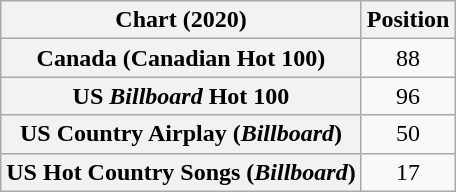<table class="wikitable sortable plainrowheaders" style="text-align:center">
<tr>
<th scope="col">Chart (2020)</th>
<th scope="col">Position</th>
</tr>
<tr>
<th scope="row">Canada (Canadian Hot 100)</th>
<td>88</td>
</tr>
<tr>
<th scope="row">US <em>Billboard</em> Hot 100</th>
<td>96</td>
</tr>
<tr>
<th scope="row">US Country Airplay (<em>Billboard</em>)</th>
<td>50</td>
</tr>
<tr>
<th scope="row">US Hot Country Songs (<em>Billboard</em>)</th>
<td>17</td>
</tr>
</table>
